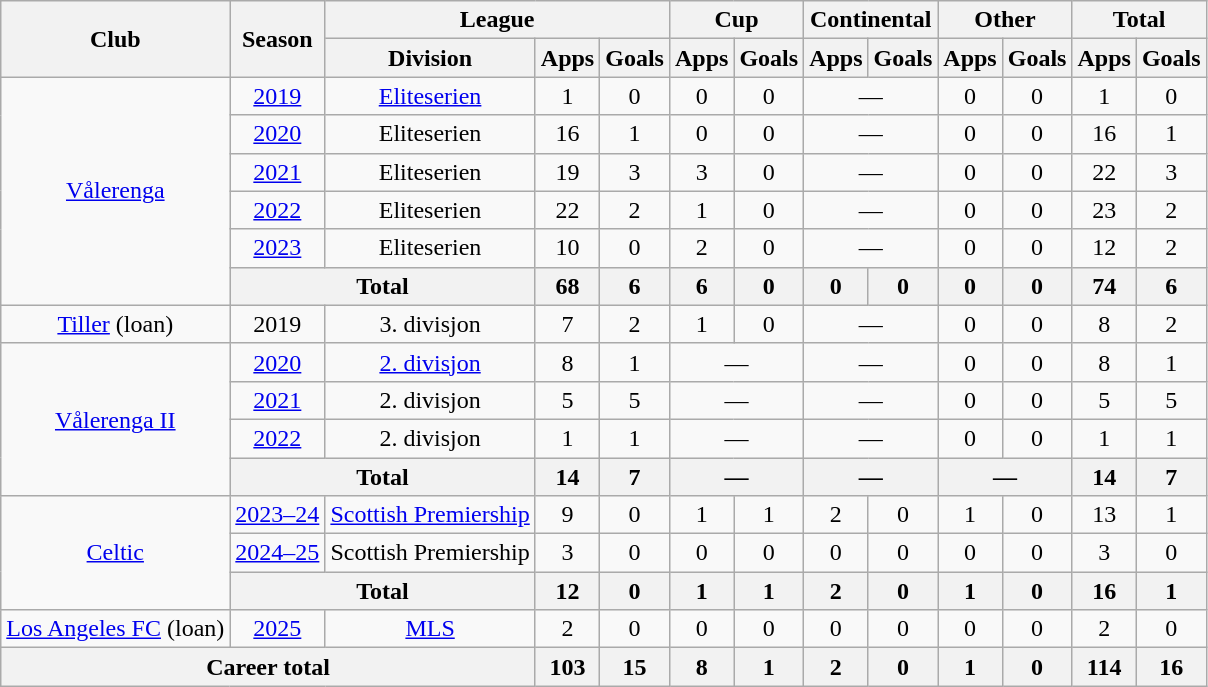<table class="wikitable" style="text-align:center">
<tr>
<th rowspan="2">Club</th>
<th rowspan="2">Season</th>
<th colspan="3">League</th>
<th colspan="2">Cup</th>
<th colspan="2">Continental</th>
<th colspan="2">Other</th>
<th colspan="2">Total</th>
</tr>
<tr>
<th>Division</th>
<th>Apps</th>
<th>Goals</th>
<th>Apps</th>
<th>Goals</th>
<th>Apps</th>
<th>Goals</th>
<th>Apps</th>
<th>Goals</th>
<th>Apps</th>
<th>Goals</th>
</tr>
<tr>
<td rowspan="6"><a href='#'>Vålerenga</a></td>
<td><a href='#'>2019</a></td>
<td><a href='#'>Eliteserien</a></td>
<td>1</td>
<td>0</td>
<td>0</td>
<td>0</td>
<td colspan="2">—</td>
<td>0</td>
<td>0</td>
<td>1</td>
<td>0</td>
</tr>
<tr>
<td><a href='#'>2020</a></td>
<td>Eliteserien</td>
<td>16</td>
<td>1</td>
<td>0</td>
<td>0</td>
<td colspan="2">—</td>
<td>0</td>
<td>0</td>
<td>16</td>
<td>1</td>
</tr>
<tr>
<td><a href='#'>2021</a></td>
<td>Eliteserien</td>
<td>19</td>
<td>3</td>
<td>3</td>
<td>0</td>
<td colspan="2">—</td>
<td>0</td>
<td>0</td>
<td>22</td>
<td>3</td>
</tr>
<tr>
<td><a href='#'>2022</a></td>
<td>Eliteserien</td>
<td>22</td>
<td>2</td>
<td>1</td>
<td>0</td>
<td colspan="2">—</td>
<td>0</td>
<td>0</td>
<td>23</td>
<td>2</td>
</tr>
<tr>
<td><a href='#'>2023</a></td>
<td>Eliteserien</td>
<td>10</td>
<td>0</td>
<td>2</td>
<td>0</td>
<td colspan="2">—</td>
<td>0</td>
<td>0</td>
<td>12</td>
<td>2</td>
</tr>
<tr>
<th colspan="2">Total</th>
<th>68</th>
<th>6</th>
<th>6</th>
<th>0</th>
<th>0</th>
<th>0</th>
<th>0</th>
<th>0</th>
<th>74</th>
<th>6</th>
</tr>
<tr>
<td><a href='#'>Tiller</a> (loan)</td>
<td>2019</td>
<td>3. divisjon</td>
<td>7</td>
<td>2</td>
<td>1</td>
<td>0</td>
<td colspan="2">—</td>
<td>0</td>
<td>0</td>
<td>8</td>
<td>2</td>
</tr>
<tr>
<td rowspan="4"><a href='#'>Vålerenga II</a></td>
<td><a href='#'>2020</a></td>
<td><a href='#'>2. divisjon</a></td>
<td>8</td>
<td>1</td>
<td colspan="2">—</td>
<td colspan="2">—</td>
<td>0</td>
<td>0</td>
<td>8</td>
<td>1</td>
</tr>
<tr>
<td><a href='#'>2021</a></td>
<td>2. divisjon</td>
<td>5</td>
<td>5</td>
<td colspan="2">—</td>
<td colspan="2">—</td>
<td>0</td>
<td>0</td>
<td>5</td>
<td>5</td>
</tr>
<tr>
<td><a href='#'>2022</a></td>
<td>2. divisjon</td>
<td>1</td>
<td>1</td>
<td colspan="2">—</td>
<td colspan="2">—</td>
<td>0</td>
<td>0</td>
<td>1</td>
<td>1</td>
</tr>
<tr>
<th colspan="2">Total</th>
<th>14</th>
<th>7</th>
<th colspan="2">—</th>
<th colspan="2">—</th>
<th colspan="2">—</th>
<th>14</th>
<th>7</th>
</tr>
<tr>
<td rowspan="3"><a href='#'>Celtic</a></td>
<td><a href='#'>2023–24</a></td>
<td><a href='#'>Scottish Premiership</a></td>
<td>9</td>
<td>0</td>
<td>1</td>
<td>1</td>
<td>2</td>
<td>0</td>
<td>1</td>
<td>0</td>
<td>13</td>
<td>1</td>
</tr>
<tr>
<td><a href='#'>2024–25</a></td>
<td>Scottish Premiership</td>
<td>3</td>
<td>0</td>
<td>0</td>
<td>0</td>
<td>0</td>
<td>0</td>
<td>0</td>
<td>0</td>
<td>3</td>
<td>0</td>
</tr>
<tr>
<th colspan="2">Total</th>
<th>12</th>
<th>0</th>
<th>1</th>
<th>1</th>
<th>2</th>
<th>0</th>
<th>1</th>
<th>0</th>
<th>16</th>
<th>1</th>
</tr>
<tr>
<td rowspan="1"><a href='#'>Los Angeles FC</a> (loan)</td>
<td><a href='#'>2025</a></td>
<td><a href='#'>MLS</a></td>
<td>2</td>
<td>0</td>
<td>0</td>
<td>0</td>
<td>0</td>
<td>0</td>
<td>0</td>
<td>0</td>
<td>2</td>
<td>0</td>
</tr>
<tr>
<th colspan="3">Career total</th>
<th>103</th>
<th>15</th>
<th>8</th>
<th>1</th>
<th>2</th>
<th>0</th>
<th>1</th>
<th>0</th>
<th>114</th>
<th>16</th>
</tr>
</table>
